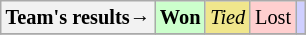<table style="margin-right:0; font-size:85%" class="wikitable">
<tr>
<th>Team's results→</th>
<td style="background-color:#CCFFCC;"><strong>Won</strong></td>
<td style="background-color:#F0E68C;"><em>Tied</em></td>
<td style="background-color:#FFCFCF;">Lost</td>
<td style="background-color:#CFCFFF;"><em></em></td>
</tr>
<tr>
</tr>
</table>
